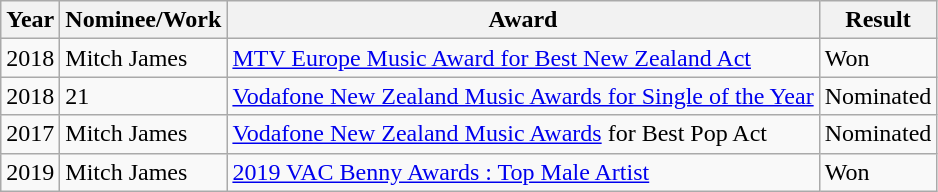<table class="wikitable">
<tr>
<th>Year</th>
<th>Nominee/Work</th>
<th>Award</th>
<th>Result</th>
</tr>
<tr>
<td>2018</td>
<td>Mitch James</td>
<td><a href='#'>MTV Europe Music Award for Best New Zealand Act</a></td>
<td>Won</td>
</tr>
<tr>
<td>2018</td>
<td>21</td>
<td><a href='#'>Vodafone New Zealand Music Awards for Single of the Year</a></td>
<td>Nominated</td>
</tr>
<tr>
<td>2017</td>
<td>Mitch James</td>
<td><a href='#'>Vodafone New Zealand Music Awards</a> for Best Pop Act</td>
<td>Nominated</td>
</tr>
<tr>
<td>2019</td>
<td>Mitch James</td>
<td><a href='#'>2019 VAC Benny Awards : Top Male Artist</a></td>
<td>Won</td>
</tr>
</table>
